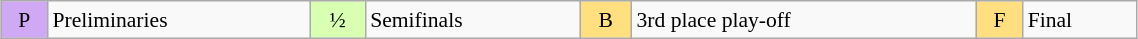<table class="wikitable" style="margin:0.5em auto; font-size:90%; line-height:1.25em;" width=60%;>
<tr>
<td style="background-color:#D0A9F5;text-align:center;">P</td>
<td>Preliminaries</td>
<td style="background-color:#D9FFB2;text-align:center;">½</td>
<td>Semifinals</td>
<td style="background-color:#FFDF80;text-align:center;">B</td>
<td>3rd place play-off</td>
<td style="background-color:#FFDF80;text-align:center;">F</td>
<td>Final</td>
</tr>
</table>
